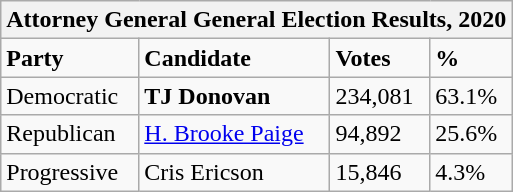<table class="wikitable">
<tr>
<th colspan="4">Attorney General General Election Results, 2020</th>
</tr>
<tr>
<td><strong>Party</strong></td>
<td><strong>Candidate</strong></td>
<td><strong>Votes</strong></td>
<td><strong>%</strong></td>
</tr>
<tr>
<td>Democratic</td>
<td><strong>TJ Donovan</strong></td>
<td>234,081</td>
<td>63.1%</td>
</tr>
<tr>
<td>Republican</td>
<td><a href='#'>H. Brooke Paige</a></td>
<td>94,892</td>
<td>25.6%</td>
</tr>
<tr>
<td>Progressive</td>
<td>Cris Ericson</td>
<td>15,846</td>
<td>4.3%</td>
</tr>
</table>
